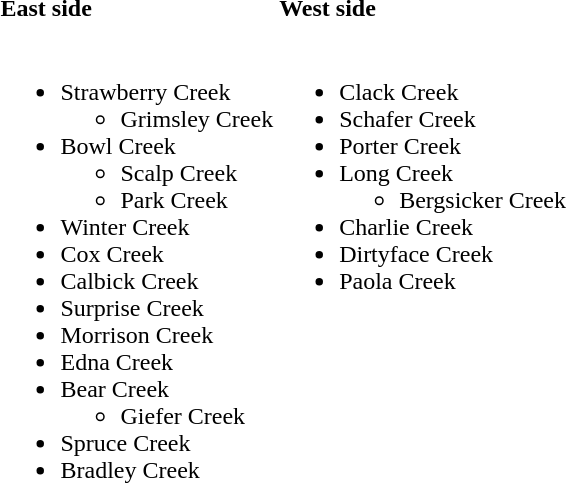<table>
<tr>
<th style="text-align:left;">East side</th>
<th style="text-align:left;">West side</th>
</tr>
<tr style="vertical-align:top;">
<td><br><ul><li>Strawberry Creek<ul><li>Grimsley Creek</li></ul></li><li>Bowl Creek<ul><li>Scalp Creek</li><li>Park Creek</li></ul></li><li>Winter Creek</li><li>Cox Creek</li><li>Calbick Creek</li><li>Surprise Creek</li><li>Morrison Creek</li><li>Edna Creek</li><li>Bear Creek<ul><li>Giefer Creek</li></ul></li><li>Spruce Creek</li><li>Bradley Creek</li></ul></td>
<td><br><ul><li>Clack Creek</li><li>Schafer Creek</li><li>Porter Creek</li><li>Long Creek<ul><li>Bergsicker Creek</li></ul></li><li>Charlie Creek</li><li>Dirtyface Creek</li><li>Paola Creek</li></ul></td>
</tr>
</table>
